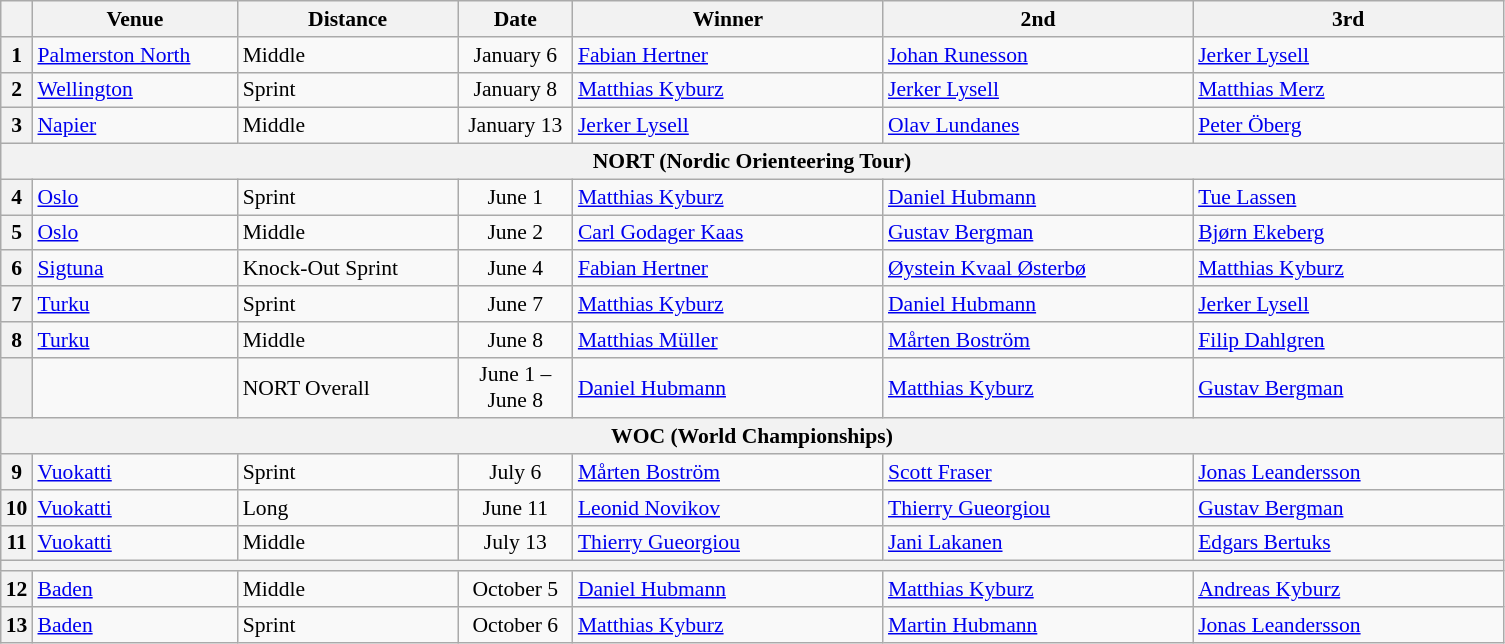<table class="wikitable" style="font-size: 90%">
<tr>
<th></th>
<th width="130">Venue</th>
<th width="140">Distance</th>
<th width="70">Date</th>
<th width="200">Winner</th>
<th width="200">2nd</th>
<th width="200">3rd</th>
</tr>
<tr>
<th>1</th>
<td> <a href='#'>Palmerston North</a></td>
<td>Middle</td>
<td align=center>January 6</td>
<td> <a href='#'>Fabian Hertner</a></td>
<td> <a href='#'>Johan Runesson</a></td>
<td> <a href='#'>Jerker Lysell</a></td>
</tr>
<tr>
<th>2</th>
<td> <a href='#'>Wellington</a></td>
<td>Sprint</td>
<td align=center>January 8</td>
<td> <a href='#'>Matthias Kyburz</a></td>
<td> <a href='#'>Jerker Lysell</a></td>
<td> <a href='#'>Matthias Merz</a></td>
</tr>
<tr>
<th>3</th>
<td> <a href='#'>Napier</a></td>
<td>Middle</td>
<td align=center>January 13</td>
<td> <a href='#'>Jerker Lysell</a></td>
<td> <a href='#'>Olav Lundanes</a></td>
<td> <a href='#'>Peter Öberg</a></td>
</tr>
<tr>
<th colspan="7">NORT (Nordic Orienteering Tour)</th>
</tr>
<tr>
<th>4</th>
<td> <a href='#'>Oslo</a></td>
<td>Sprint</td>
<td align=center>June 1</td>
<td> <a href='#'>Matthias Kyburz</a></td>
<td> <a href='#'>Daniel Hubmann</a></td>
<td> <a href='#'>Tue Lassen</a></td>
</tr>
<tr>
<th>5</th>
<td> <a href='#'>Oslo</a></td>
<td>Middle</td>
<td align=center>June 2</td>
<td> <a href='#'>Carl Godager Kaas</a></td>
<td> <a href='#'>Gustav Bergman</a></td>
<td> <a href='#'>Bjørn Ekeberg</a></td>
</tr>
<tr>
<th>6</th>
<td> <a href='#'>Sigtuna</a></td>
<td>Knock-Out Sprint</td>
<td align=center>June 4</td>
<td> <a href='#'>Fabian Hertner</a></td>
<td> <a href='#'>Øystein Kvaal Østerbø</a></td>
<td> <a href='#'>Matthias Kyburz</a></td>
</tr>
<tr>
<th>7</th>
<td> <a href='#'>Turku</a></td>
<td>Sprint</td>
<td align=center>June 7</td>
<td> <a href='#'>Matthias Kyburz</a></td>
<td> <a href='#'>Daniel Hubmann</a></td>
<td> <a href='#'>Jerker Lysell</a></td>
</tr>
<tr>
<th>8</th>
<td> <a href='#'>Turku</a></td>
<td>Middle</td>
<td align=center>June 8</td>
<td> <a href='#'>Matthias Müller</a></td>
<td> <a href='#'>Mårten Boström</a></td>
<td> <a href='#'>Filip Dahlgren</a></td>
</tr>
<tr>
<th></th>
<td>  </td>
<td>NORT Overall</td>
<td align=center>June 1 – June 8</td>
<td> <a href='#'>Daniel Hubmann</a></td>
<td> <a href='#'>Matthias Kyburz</a></td>
<td> <a href='#'>Gustav Bergman</a></td>
</tr>
<tr>
<th colspan="7">WOC (World Championships)</th>
</tr>
<tr>
<th>9</th>
<td> <a href='#'>Vuokatti</a></td>
<td>Sprint</td>
<td align=center>July 6</td>
<td> <a href='#'>Mårten Boström</a></td>
<td> <a href='#'>Scott Fraser</a></td>
<td> <a href='#'>Jonas Leandersson</a></td>
</tr>
<tr>
<th>10</th>
<td> <a href='#'>Vuokatti</a></td>
<td>Long</td>
<td align=center>June 11</td>
<td> <a href='#'>Leonid Novikov</a></td>
<td> <a href='#'>Thierry Gueorgiou</a></td>
<td> <a href='#'>Gustav Bergman</a></td>
</tr>
<tr>
<th>11</th>
<td> <a href='#'>Vuokatti</a></td>
<td>Middle</td>
<td align=center>July 13</td>
<td> <a href='#'>Thierry Gueorgiou</a></td>
<td> <a href='#'>Jani Lakanen</a></td>
<td> <a href='#'>Edgars Bertuks</a></td>
</tr>
<tr>
<th colspan="7"></th>
</tr>
<tr>
<th>12</th>
<td> <a href='#'>Baden</a></td>
<td>Middle</td>
<td align=center>October 5</td>
<td> <a href='#'>Daniel Hubmann</a></td>
<td> <a href='#'>Matthias Kyburz</a></td>
<td> <a href='#'>Andreas Kyburz</a></td>
</tr>
<tr>
<th>13</th>
<td> <a href='#'>Baden</a></td>
<td>Sprint</td>
<td align=center>October 6</td>
<td> <a href='#'>Matthias Kyburz</a></td>
<td> <a href='#'>Martin Hubmann</a></td>
<td> <a href='#'>Jonas Leandersson</a></td>
</tr>
</table>
